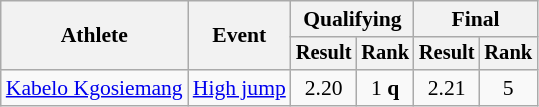<table class="wikitable" style="font-size:90%">
<tr>
<th rowspan="2">Athlete</th>
<th rowspan="2">Event</th>
<th colspan="2">Qualifying</th>
<th colspan="2">Final</th>
</tr>
<tr style="font-size:95%">
<th>Result</th>
<th>Rank</th>
<th>Result</th>
<th>Rank</th>
</tr>
<tr align=center>
<td align=left><a href='#'>Kabelo Kgosiemang</a></td>
<td align=left><a href='#'>High jump</a></td>
<td>2.20</td>
<td>1 <strong>q</strong></td>
<td>2.21</td>
<td>5</td>
</tr>
</table>
